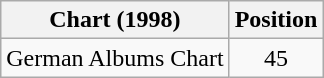<table class="wikitable sortable plainrowheaders" style="text-align:center;">
<tr>
<th scope="column">Chart (1998)</th>
<th scope="column">Position</th>
</tr>
<tr>
<td align="left">German Albums Chart</td>
<td align="center">45</td>
</tr>
</table>
